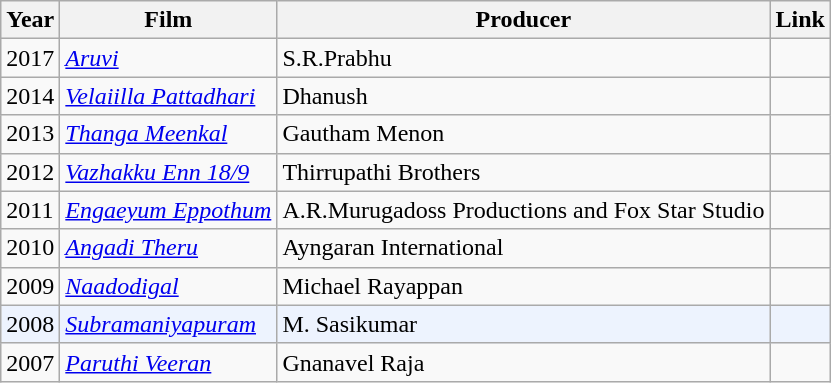<table class="wikitable">
<tr>
<th>Year</th>
<th>Film</th>
<th>Producer</th>
<th>Link</th>
</tr>
<tr>
<td>2017</td>
<td><em><a href='#'>Aruvi</a></em></td>
<td>S.R.Prabhu</td>
<td></td>
</tr>
<tr>
<td>2014</td>
<td><em><a href='#'>Velaiilla Pattadhari</a></em></td>
<td>Dhanush</td>
<td></td>
</tr>
<tr>
<td>2013</td>
<td><em><a href='#'>Thanga Meenkal </a></em></td>
<td>Gautham Menon</td>
<td></td>
</tr>
<tr>
<td>2012</td>
<td><em><a href='#'>Vazhakku Enn 18/9</a></em></td>
<td>Thirrupathi Brothers</td>
<td></td>
</tr>
<tr>
<td>2011</td>
<td><em><a href='#'>Engaeyum Eppothum </a></em></td>
<td>A.R.Murugadoss Productions and Fox Star Studio</td>
<td></td>
</tr>
<tr>
<td>2010</td>
<td><em><a href='#'>Angadi Theru</a></em></td>
<td>Ayngaran International</td>
<td></td>
</tr>
<tr>
<td>2009</td>
<td><em><a href='#'>Naadodigal</a></em></td>
<td>Michael Rayappan</td>
<td></td>
</tr>
<tr bgcolor=#edf3fe>
<td>2008</td>
<td><em><a href='#'>Subramaniyapuram</a></em></td>
<td>M. Sasikumar</td>
<td></td>
</tr>
<tr>
<td>2007</td>
<td><em><a href='#'>Paruthi Veeran</a></em></td>
<td>Gnanavel Raja</td>
<td></td>
</tr>
</table>
